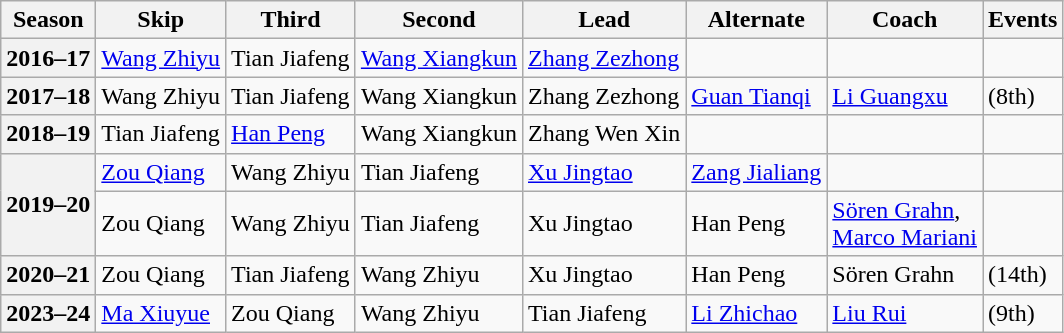<table class="wikitable">
<tr>
<th scope="col">Season</th>
<th scope="col">Skip</th>
<th scope="col">Third</th>
<th scope="col">Second</th>
<th scope="col">Lead</th>
<th scope="col">Alternate</th>
<th scope="col">Coach</th>
<th scope="col">Events</th>
</tr>
<tr>
<th scope="row">2016–17</th>
<td><a href='#'>Wang Zhiyu</a></td>
<td>Tian Jiafeng</td>
<td><a href='#'>Wang Xiangkun</a></td>
<td><a href='#'>Zhang Zezhong</a></td>
<td></td>
<td></td>
<td></td>
</tr>
<tr>
<th scope="row">2017–18</th>
<td>Wang Zhiyu</td>
<td>Tian Jiafeng</td>
<td>Wang Xiangkun</td>
<td>Zhang Zezhong</td>
<td><a href='#'>Guan Tianqi</a></td>
<td><a href='#'>Li Guangxu</a></td>
<td> (8th)</td>
</tr>
<tr>
<th scope="row">2018–19</th>
<td>Tian Jiafeng</td>
<td><a href='#'>Han Peng</a></td>
<td>Wang Xiangkun</td>
<td>Zhang Wen Xin</td>
<td></td>
<td></td>
<td></td>
</tr>
<tr>
<th scope="row" rowspan="2">2019–20</th>
<td><a href='#'>Zou Qiang</a></td>
<td>Wang Zhiyu</td>
<td>Tian Jiafeng</td>
<td><a href='#'>Xu Jingtao</a></td>
<td><a href='#'>Zang Jialiang</a></td>
<td></td>
<td></td>
</tr>
<tr>
<td>Zou Qiang</td>
<td>Wang Zhiyu</td>
<td>Tian Jiafeng</td>
<td>Xu Jingtao</td>
<td>Han Peng</td>
<td><a href='#'>Sören Grahn</a>,<br><a href='#'>Marco Mariani</a></td>
<td> </td>
</tr>
<tr>
<th scope="row">2020–21</th>
<td>Zou Qiang</td>
<td>Tian Jiafeng</td>
<td>Wang Zhiyu</td>
<td>Xu Jingtao</td>
<td>Han Peng</td>
<td>Sören Grahn</td>
<td> (14th)</td>
</tr>
<tr>
<th scope="row">2023–24</th>
<td><a href='#'>Ma Xiuyue</a></td>
<td>Zou Qiang</td>
<td>Wang Zhiyu</td>
<td>Tian Jiafeng</td>
<td><a href='#'>Li Zhichao</a></td>
<td><a href='#'>Liu Rui</a></td>
<td> (9th)</td>
</tr>
</table>
